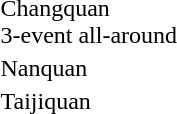<table>
<tr>
<td>Changquan<br>3-event all-around</td>
<td></td>
<td></td>
<td></td>
</tr>
<tr>
<td>Nanquan</td>
<td></td>
<td></td>
<td></td>
</tr>
<tr>
<td>Taijiquan</td>
<td></td>
<td></td>
<td></td>
</tr>
</table>
